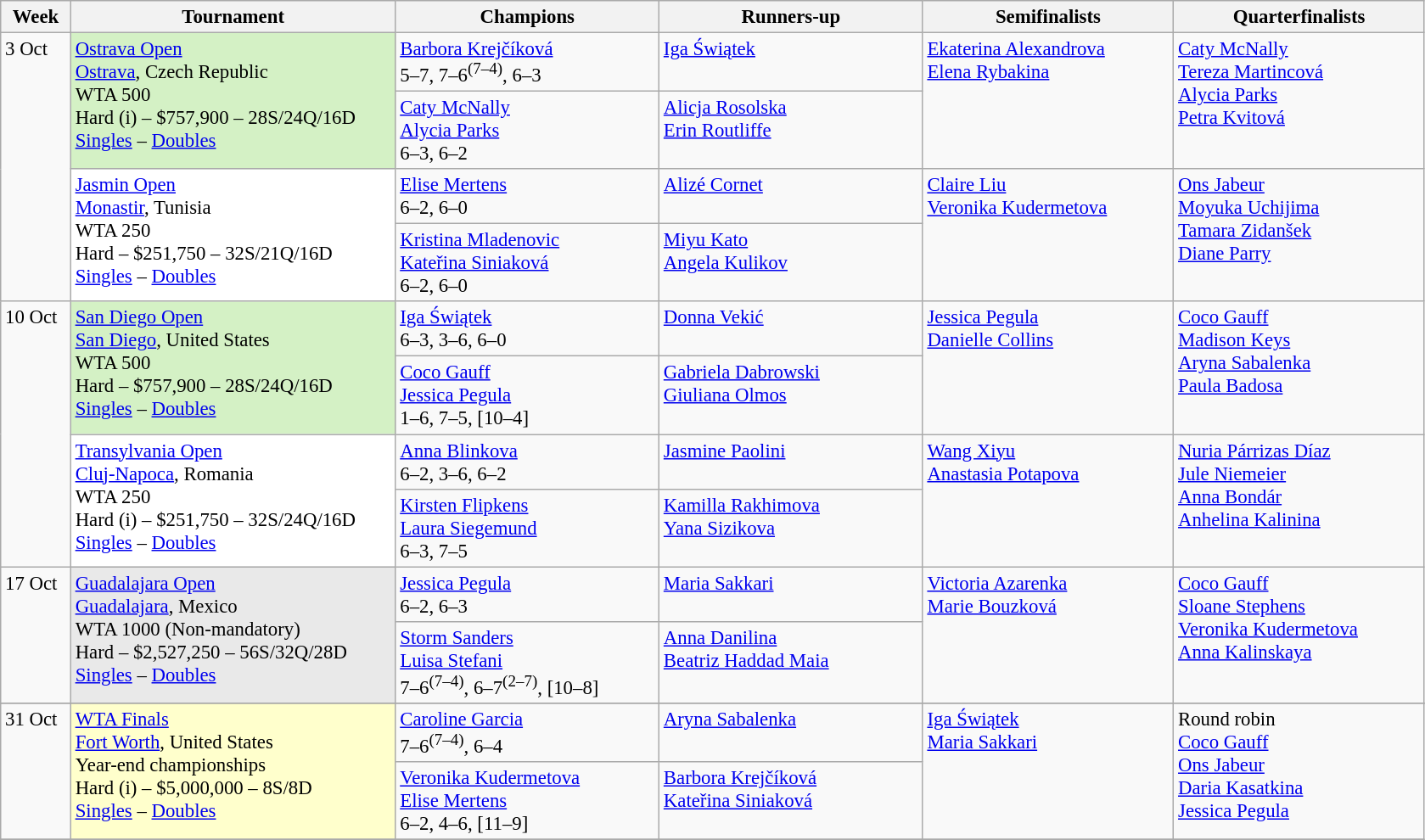<table class=wikitable style=font-size:95%>
<tr>
<th style="width:48px;">Week</th>
<th style="width:248px;">Tournament</th>
<th style="width:200px;">Champions</th>
<th style="width:200px;">Runners-up</th>
<th style="width:190px;">Semifinalists</th>
<th style="width:190px;">Quarterfinalists</th>
</tr>
<tr style="vertical-align:top">
<td rowspan=4>3 Oct</td>
<td style="background:#D4F1C5;" rowspan=2><a href='#'>Ostrava Open</a><br> <a href='#'>Ostrava</a>, Czech Republic<br>WTA 500<br>Hard (i) – $757,900 – 28S/24Q/16D<br><a href='#'>Singles</a> – <a href='#'>Doubles</a></td>
<td> <a href='#'>Barbora Krejčíková</a> <br> 5–7, 7–6<sup>(7–4)</sup>, 6–3</td>
<td> <a href='#'>Iga Świątek</a></td>
<td rowspan=2> <a href='#'>Ekaterina Alexandrova</a> <br>  <a href='#'>Elena Rybakina</a></td>
<td rowspan=2> <a href='#'>Caty McNally</a> <br> <a href='#'>Tereza Martincová</a> <br> <a href='#'>Alycia Parks</a> <br>  <a href='#'>Petra Kvitová</a></td>
</tr>
<tr style="vertical-align:top">
<td> <a href='#'>Caty McNally</a> <br>  <a href='#'>Alycia Parks</a> <br> 6–3, 6–2</td>
<td> <a href='#'>Alicja Rosolska</a> <br>  <a href='#'>Erin Routliffe</a></td>
</tr>
<tr style="vertical-align:top">
<td style="background:#fff;" rowspan=2><a href='#'>Jasmin Open</a><br> <a href='#'>Monastir</a>, Tunisia <br>WTA 250<br>Hard – $251,750 – 32S/21Q/16D<br><a href='#'>Singles</a> – <a href='#'>Doubles</a></td>
<td> <a href='#'>Elise Mertens</a> <br> 6–2, 6–0</td>
<td> <a href='#'>Alizé Cornet</a></td>
<td rowspan=2> <a href='#'>Claire Liu</a> <br>  <a href='#'>Veronika Kudermetova</a></td>
<td rowspan=2> <a href='#'>Ons Jabeur</a> <br> <a href='#'>Moyuka Uchijima</a><br> <a href='#'>Tamara Zidanšek</a> <br>  <a href='#'>Diane Parry</a></td>
</tr>
<tr style="vertical-align:top">
<td> <a href='#'>Kristina Mladenovic</a> <br>  <a href='#'>Kateřina Siniaková</a> <br> 6–2, 6–0</td>
<td> <a href='#'>Miyu Kato</a> <br>  <a href='#'>Angela Kulikov</a></td>
</tr>
<tr style="vertical-align:top">
<td rowspan=4>10 Oct</td>
<td style="background:#D4F1C5;" rowspan=2><a href='#'>San Diego Open</a><br> <a href='#'>San Diego</a>, United States<br>WTA 500<br>Hard – $757,900 – 28S/24Q/16D<br><a href='#'>Singles</a> – <a href='#'>Doubles</a></td>
<td style="vertical-align:top"> <a href='#'>Iga Świątek</a> <br> 6–3, 3–6, 6–0</td>
<td> <a href='#'>Donna Vekić</a></td>
<td rowspan=2> <a href='#'>Jessica Pegula</a> <br>   <a href='#'>Danielle Collins</a></td>
<td rowspan=2> <a href='#'>Coco Gauff</a> <br>  <a href='#'>Madison Keys</a> <br> <a href='#'>Aryna Sabalenka</a> <br>  <a href='#'>Paula Badosa</a></td>
</tr>
<tr style="vertical-align:top">
<td> <a href='#'>Coco Gauff</a> <br>  <a href='#'>Jessica Pegula</a> <br> 1–6, 7–5, [10–4]</td>
<td> <a href='#'>Gabriela Dabrowski</a> <br>  <a href='#'>Giuliana Olmos</a></td>
</tr>
<tr style="vertical-align:top">
<td style="background:#fff;" rowspan=2><a href='#'>Transylvania Open</a><br> <a href='#'>Cluj-Napoca</a>, Romania <br>WTA 250<br>Hard (i) – $251,750 – 32S/24Q/16D<br><a href='#'>Singles</a> – <a href='#'>Doubles</a></td>
<td> <a href='#'>Anna Blinkova</a> <br> 6–2, 3–6, 6–2</td>
<td> <a href='#'>Jasmine Paolini</a></td>
<td rowspan=2> <a href='#'>Wang Xiyu</a> <br>  <a href='#'>Anastasia Potapova</a></td>
<td rowspan=2> <a href='#'>Nuria Párrizas Díaz</a> <br> <a href='#'>Jule Niemeier</a> <br> <a href='#'>Anna Bondár</a> <br>  <a href='#'>Anhelina Kalinina</a></td>
</tr>
<tr style="vertical-align:top">
<td> <a href='#'>Kirsten Flipkens</a> <br>  <a href='#'>Laura Siegemund</a> <br> 6–3, 7–5</td>
<td> <a href='#'>Kamilla Rakhimova</a> <br>  <a href='#'>Yana Sizikova</a></td>
</tr>
<tr style="vertical-align:top">
<td rowspan=2>17 Oct</td>
<td style="background:#E9E9E9;" rowspan=2><a href='#'>Guadalajara Open</a><br><a href='#'>Guadalajara</a>, Mexico <br> WTA 1000 (Non-mandatory) <br> Hard – $2,527,250 – 56S/32Q/28D<br><a href='#'>Singles</a> – <a href='#'>Doubles</a></td>
<td> <a href='#'>Jessica Pegula</a> <br> 6–2, 6–3</td>
<td> <a href='#'>Maria Sakkari</a></td>
<td rowspan=2> <a href='#'>Victoria Azarenka</a> <br>  <a href='#'>Marie Bouzková</a></td>
<td rowspan=2> <a href='#'>Coco Gauff</a> <br> <a href='#'>Sloane Stephens</a> <br> <a href='#'>Veronika Kudermetova</a> <br>  <a href='#'>Anna Kalinskaya</a></td>
</tr>
<tr style="vertical-align:top">
<td> <a href='#'>Storm Sanders</a> <br>  <a href='#'>Luisa Stefani</a> <br> 7–6<sup>(7–4)</sup>, 6–7<sup>(2–7)</sup>, [10–8]</td>
<td> <a href='#'>Anna Danilina</a> <br>  <a href='#'>Beatriz Haddad Maia</a></td>
</tr>
<tr>
</tr>
<tr style="vertical-align:top">
<td rowspan=2>31 Oct</td>
<td style="background:#ffc;" rowspan=2><a href='#'>WTA Finals</a><br><a href='#'>Fort Worth</a>, United States<br>Year-end championships<br>Hard (i) – $5,000,000 – 8S/8D<br><a href='#'>Singles</a> – <a href='#'>Doubles</a></td>
<td> <a href='#'>Caroline Garcia</a> <br> 7–6<sup>(7–4)</sup>, 6–4</td>
<td> <a href='#'>Aryna Sabalenka</a></td>
<td rowspan=2> <a href='#'>Iga Świątek</a> <br>  <a href='#'>Maria Sakkari</a></td>
<td rowspan=2>Round robin <br>  <a href='#'>Coco Gauff</a> <br>  <a href='#'>Ons Jabeur</a> <br>  <a href='#'>Daria Kasatkina</a>  <br>  <a href='#'>Jessica Pegula</a></td>
</tr>
<tr style="vertical-align:top">
<td> <a href='#'>Veronika Kudermetova</a> <br>  <a href='#'>Elise Mertens</a> <br> 6–2, 4–6, [11–9]</td>
<td> <a href='#'>Barbora Krejčíková</a> <br>  <a href='#'>Kateřina Siniaková</a></td>
</tr>
<tr style="vertical-align:top">
</tr>
</table>
